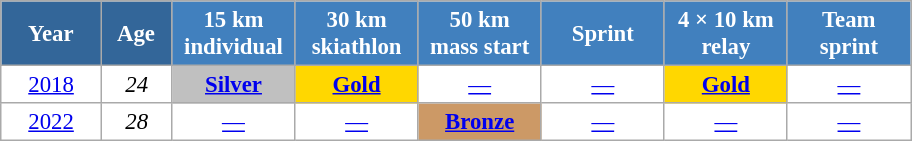<table class="wikitable" style="font-size:95%; text-align:center; border:grey solid 1px; border-collapse:collapse; background:#ffffff;">
<tr>
<th style="background-color:#369; color:white; width:60px;"> Year </th>
<th style="background-color:#369; color:white; width:40px;"> Age </th>
<th style="background-color:#4180be; color:white; width:75px;"> 15 km <br> individual </th>
<th style="background-color:#4180be; color:white; width:75px;"> 30 km <br> skiathlon </th>
<th style="background-color:#4180be; color:white; width:75px;"> 50 km <br> mass start </th>
<th style="background-color:#4180be; color:white; width:75px;"> Sprint </th>
<th style="background-color:#4180be; color:white; width:75px;"> 4 × 10 km <br> relay </th>
<th style="background-color:#4180be; color:white; width:75px;"> Team <br> sprint </th>
</tr>
<tr>
<td><a href='#'>2018</a></td>
<td><em>24</em></td>
<td style="background:silver;"><a href='#'><strong>Silver</strong></a></td>
<td style="background:gold;"><a href='#'><strong>Gold</strong></a></td>
<td><a href='#'>—</a></td>
<td><a href='#'>—</a></td>
<td style="background:gold;"><a href='#'><strong>Gold</strong></a></td>
<td><a href='#'>—</a></td>
</tr>
<tr>
<td><a href='#'>2022</a></td>
<td><em>28</em></td>
<td><a href='#'>—</a></td>
<td><a href='#'>—</a></td>
<td style="background:#c96;"><a href='#'><strong>Bronze</strong></a></td>
<td><a href='#'>—</a></td>
<td><a href='#'>—</a></td>
<td><a href='#'>—</a></td>
</tr>
</table>
